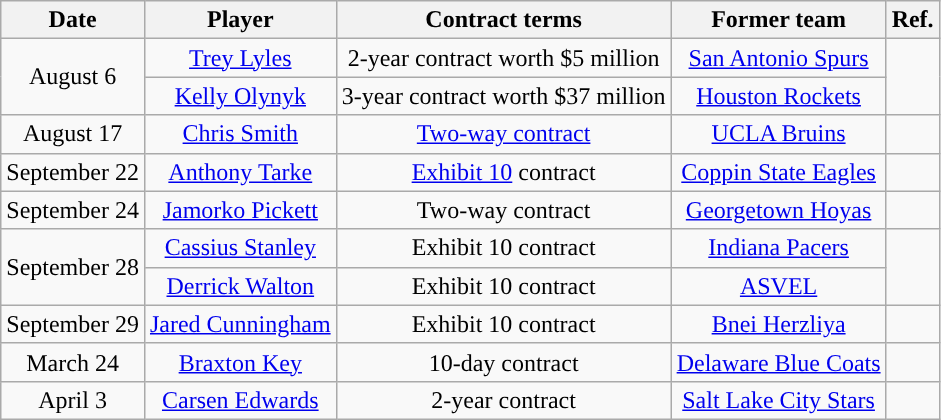<table class="wikitable sortable sortable" style="text-align: center">
<tr>
<th>Date</th>
<th>Player</th>
<th>Contract terms</th>
<th>Former team</th>
<th>Ref.</th>
</tr>
<tr>
<td rowspan="2">August 6</td>
<td><a href='#'>Trey Lyles</a></td>
<td>2-year contract worth $5 million</td>
<td><a href='#'>San Antonio Spurs</a></td>
<td rowspan="2"></td>
</tr>
<tr>
<td><a href='#'>Kelly Olynyk</a></td>
<td>3-year contract worth $37 million</td>
<td><a href='#'>Houston Rockets</a></td>
</tr>
<tr style="text-align: center">
<td>August 17</td>
<td><a href='#'>Chris Smith</a></td>
<td><a href='#'>Two-way contract</a></td>
<td><a href='#'>UCLA Bruins</a></td>
<td></td>
</tr>
<tr style="text-align: center">
<td>September 22</td>
<td><a href='#'>Anthony Tarke</a></td>
<td><a href='#'>Exhibit 10</a> contract</td>
<td><a href='#'>Coppin State Eagles</a></td>
<td></td>
</tr>
<tr style="text-align: center">
<td>September 24</td>
<td><a href='#'>Jamorko Pickett</a></td>
<td>Two-way contract</td>
<td><a href='#'>Georgetown Hoyas</a></td>
<td></td>
</tr>
<tr>
<td rowspan="2">September 28</td>
<td><a href='#'>Cassius Stanley</a></td>
<td>Exhibit 10 contract</td>
<td><a href='#'>Indiana Pacers</a></td>
<td rowspan="2"></td>
</tr>
<tr>
<td><a href='#'>Derrick Walton</a></td>
<td>Exhibit 10 contract</td>
<td> <a href='#'>ASVEL</a></td>
</tr>
<tr style="text-align: center">
<td>September 29</td>
<td><a href='#'>Jared Cunningham</a></td>
<td>Exhibit 10 contract</td>
<td> <a href='#'>Bnei Herzliya</a></td>
<td></td>
</tr>
<tr style="text-align: center">
<td>March 24</td>
<td><a href='#'>Braxton Key</a></td>
<td>10-day contract</td>
<td><a href='#'>Delaware Blue Coats</a></td>
<td></td>
</tr>
<tr style="text-align: center">
<td>April 3</td>
<td><a href='#'>Carsen Edwards</a></td>
<td>2-year contract</td>
<td><a href='#'>Salt Lake City Stars</a></td>
<td></td>
</tr>
</table>
